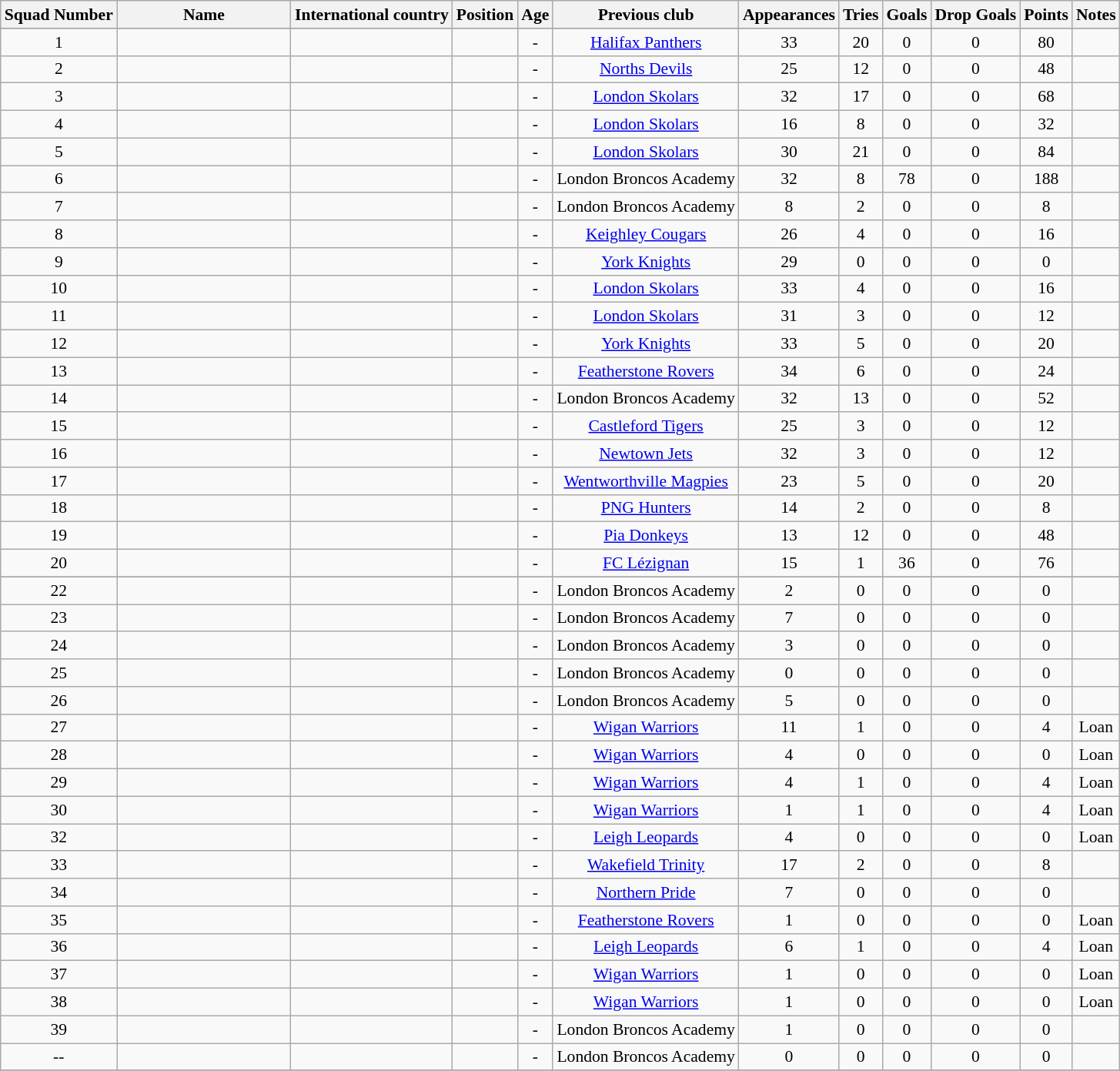<table class="wikitable sortable" style="text-align: center; font-size:90%">
<tr>
<th>Squad Number</th>
<th style="width:10em">Name</th>
<th>International country</th>
<th>Position</th>
<th>Age</th>
<th>Previous club</th>
<th>Appearances</th>
<th>Tries</th>
<th>Goals</th>
<th>Drop Goals</th>
<th>Points</th>
<th>Notes</th>
</tr>
<tr>
</tr>
<tr |	Squad No.	||		||	Representative country	||	Position	||	Age	||	Previous Club	||	Appearances	||	Tries	||	Goals 	||	Drop Goals	||	Points  ||	Notes>
</tr>
<tr>
<td>1</td>
<td></td>
<td></td>
<td></td>
<td>-</td>
<td><a href='#'>Halifax Panthers</a></td>
<td>33</td>
<td>20</td>
<td>0</td>
<td>0</td>
<td>80</td>
<td></td>
</tr>
<tr>
<td>2</td>
<td></td>
<td></td>
<td></td>
<td>-</td>
<td><a href='#'>Norths Devils</a></td>
<td>25</td>
<td>12</td>
<td>0</td>
<td>0</td>
<td>48</td>
<td></td>
</tr>
<tr>
<td>3</td>
<td></td>
<td></td>
<td></td>
<td>-</td>
<td><a href='#'>London Skolars</a></td>
<td>32</td>
<td>17</td>
<td>0</td>
<td>0</td>
<td>68</td>
<td></td>
</tr>
<tr>
<td>4</td>
<td></td>
<td></td>
<td></td>
<td>-</td>
<td><a href='#'>London Skolars</a></td>
<td>16</td>
<td>8</td>
<td>0</td>
<td>0</td>
<td>32</td>
<td></td>
</tr>
<tr>
<td>5</td>
<td></td>
<td></td>
<td></td>
<td>-</td>
<td><a href='#'>London Skolars</a></td>
<td>30</td>
<td>21</td>
<td>0</td>
<td>0</td>
<td>84</td>
<td></td>
</tr>
<tr>
<td>6</td>
<td></td>
<td></td>
<td></td>
<td>-</td>
<td>London Broncos Academy</td>
<td>32</td>
<td>8</td>
<td>78</td>
<td>0</td>
<td>188</td>
<td></td>
</tr>
<tr>
<td>7</td>
<td></td>
<td></td>
<td></td>
<td>-</td>
<td>London Broncos Academy</td>
<td>8</td>
<td>2</td>
<td>0</td>
<td>0</td>
<td>8</td>
<td></td>
</tr>
<tr>
<td>8</td>
<td></td>
<td></td>
<td></td>
<td>-</td>
<td><a href='#'>Keighley Cougars</a></td>
<td>26</td>
<td>4</td>
<td>0</td>
<td>0</td>
<td>16</td>
<td></td>
</tr>
<tr>
<td>9</td>
<td></td>
<td></td>
<td></td>
<td>-</td>
<td><a href='#'>York Knights</a></td>
<td>29</td>
<td>0</td>
<td>0</td>
<td>0</td>
<td>0</td>
<td></td>
</tr>
<tr>
<td>10</td>
<td></td>
<td></td>
<td></td>
<td>-</td>
<td><a href='#'>London Skolars</a></td>
<td>33</td>
<td>4</td>
<td>0</td>
<td>0</td>
<td>16</td>
<td></td>
</tr>
<tr>
<td>11</td>
<td></td>
<td></td>
<td></td>
<td>-</td>
<td><a href='#'>London Skolars</a></td>
<td>31</td>
<td>3</td>
<td>0</td>
<td>0</td>
<td>12</td>
<td></td>
</tr>
<tr>
<td>12</td>
<td></td>
<td></td>
<td></td>
<td>-</td>
<td><a href='#'>York Knights</a></td>
<td>33</td>
<td>5</td>
<td>0</td>
<td>0</td>
<td>20</td>
<td></td>
</tr>
<tr>
<td>13</td>
<td></td>
<td></td>
<td></td>
<td>-</td>
<td><a href='#'>Featherstone Rovers</a></td>
<td>34</td>
<td>6</td>
<td>0</td>
<td>0</td>
<td>24</td>
<td></td>
</tr>
<tr>
<td>14</td>
<td></td>
<td></td>
<td></td>
<td>-</td>
<td>London Broncos Academy</td>
<td>32</td>
<td>13</td>
<td>0</td>
<td>0</td>
<td>52</td>
<td></td>
</tr>
<tr>
<td>15</td>
<td></td>
<td></td>
<td></td>
<td>-</td>
<td><a href='#'>Castleford Tigers</a></td>
<td>25</td>
<td>3</td>
<td>0</td>
<td>0</td>
<td>12</td>
<td></td>
</tr>
<tr>
<td>16</td>
<td></td>
<td></td>
<td></td>
<td>-</td>
<td><a href='#'>Newtown Jets</a></td>
<td>32</td>
<td>3</td>
<td>0</td>
<td>0</td>
<td>12</td>
<td></td>
</tr>
<tr>
<td>17</td>
<td></td>
<td></td>
<td></td>
<td>-</td>
<td><a href='#'>Wentworthville Magpies</a></td>
<td>23</td>
<td>5</td>
<td>0</td>
<td>0</td>
<td>20</td>
<td></td>
</tr>
<tr>
<td>18</td>
<td></td>
<td></td>
<td></td>
<td>-</td>
<td><a href='#'>PNG Hunters</a></td>
<td>14</td>
<td>2</td>
<td>0</td>
<td>0</td>
<td>8</td>
<td></td>
</tr>
<tr>
<td>19</td>
<td></td>
<td></td>
<td></td>
<td>-</td>
<td><a href='#'>Pia Donkeys</a></td>
<td>13</td>
<td>12</td>
<td>0</td>
<td>0</td>
<td>48</td>
<td></td>
</tr>
<tr>
<td>20</td>
<td></td>
<td></td>
<td></td>
<td>-</td>
<td><a href='#'>FC Lézignan</a></td>
<td>15</td>
<td>1</td>
<td>36</td>
<td>0</td>
<td>76</td>
<td></td>
</tr>
<tr>
</tr>
<tr>
<td>22</td>
<td></td>
<td></td>
<td></td>
<td>-</td>
<td>London Broncos Academy</td>
<td>2</td>
<td>0</td>
<td>0</td>
<td>0</td>
<td>0</td>
<td></td>
</tr>
<tr>
<td>23</td>
<td></td>
<td></td>
<td></td>
<td>-</td>
<td>London Broncos Academy</td>
<td>7</td>
<td>0</td>
<td>0</td>
<td>0</td>
<td>0</td>
<td></td>
</tr>
<tr>
<td>24</td>
<td></td>
<td></td>
<td></td>
<td>-</td>
<td>London Broncos Academy</td>
<td>3</td>
<td>0</td>
<td>0</td>
<td>0</td>
<td>0</td>
<td></td>
</tr>
<tr>
<td>25</td>
<td></td>
<td></td>
<td></td>
<td>-</td>
<td>London Broncos Academy</td>
<td>0</td>
<td>0</td>
<td>0</td>
<td>0</td>
<td>0</td>
<td></td>
</tr>
<tr>
<td>26</td>
<td></td>
<td></td>
<td></td>
<td>-</td>
<td>London Broncos Academy</td>
<td>5</td>
<td>0</td>
<td>0</td>
<td>0</td>
<td>0</td>
<td></td>
</tr>
<tr>
<td>27</td>
<td></td>
<td></td>
<td></td>
<td>-</td>
<td><a href='#'>Wigan Warriors</a></td>
<td>11</td>
<td>1</td>
<td>0</td>
<td>0</td>
<td>4</td>
<td>Loan</td>
</tr>
<tr>
<td>28</td>
<td></td>
<td></td>
<td></td>
<td>-</td>
<td><a href='#'>Wigan Warriors</a></td>
<td>4</td>
<td>0</td>
<td>0</td>
<td>0</td>
<td>0</td>
<td>Loan</td>
</tr>
<tr>
<td>29</td>
<td></td>
<td></td>
<td></td>
<td>-</td>
<td><a href='#'>Wigan Warriors</a></td>
<td>4</td>
<td>1</td>
<td>0</td>
<td>0</td>
<td>4</td>
<td>Loan</td>
</tr>
<tr>
<td>30</td>
<td></td>
<td></td>
<td></td>
<td>-</td>
<td><a href='#'>Wigan Warriors</a></td>
<td>1</td>
<td>1</td>
<td>0</td>
<td>0</td>
<td>4</td>
<td>Loan</td>
</tr>
<tr>
<td>32</td>
<td></td>
<td></td>
<td></td>
<td>-</td>
<td><a href='#'>Leigh Leopards</a></td>
<td>4</td>
<td>0</td>
<td>0</td>
<td>0</td>
<td>0</td>
<td>Loan</td>
</tr>
<tr>
<td>33</td>
<td></td>
<td></td>
<td></td>
<td>-</td>
<td><a href='#'>Wakefield Trinity</a></td>
<td>17</td>
<td>2</td>
<td>0</td>
<td>0</td>
<td>8</td>
<td></td>
</tr>
<tr>
<td>34</td>
<td></td>
<td></td>
<td></td>
<td>-</td>
<td><a href='#'>Northern Pride</a></td>
<td>7</td>
<td>0</td>
<td>0</td>
<td>0</td>
<td>0</td>
<td></td>
</tr>
<tr>
<td>35</td>
<td></td>
<td></td>
<td></td>
<td>-</td>
<td><a href='#'>Featherstone Rovers</a></td>
<td>1</td>
<td>0</td>
<td>0</td>
<td>0</td>
<td>0</td>
<td>Loan</td>
</tr>
<tr>
<td>36</td>
<td></td>
<td></td>
<td></td>
<td>-</td>
<td><a href='#'>Leigh Leopards</a></td>
<td>6</td>
<td>1</td>
<td>0</td>
<td>0</td>
<td>4</td>
<td>Loan</td>
</tr>
<tr>
<td>37</td>
<td></td>
<td></td>
<td></td>
<td>-</td>
<td><a href='#'>Wigan Warriors</a></td>
<td>1</td>
<td>0</td>
<td>0</td>
<td>0</td>
<td>0</td>
<td>Loan</td>
</tr>
<tr>
<td>38</td>
<td></td>
<td></td>
<td></td>
<td>-</td>
<td><a href='#'>Wigan Warriors</a></td>
<td>1</td>
<td>0</td>
<td>0</td>
<td>0</td>
<td>0</td>
<td>Loan</td>
</tr>
<tr>
<td>39</td>
<td></td>
<td></td>
<td></td>
<td>-</td>
<td>London Broncos Academy</td>
<td>1</td>
<td>0</td>
<td>0</td>
<td>0</td>
<td>0</td>
<td></td>
</tr>
<tr>
<td>--</td>
<td></td>
<td></td>
<td></td>
<td>-</td>
<td>London Broncos Academy</td>
<td>0</td>
<td>0</td>
<td>0</td>
<td>0</td>
<td>0</td>
<td></td>
</tr>
<tr>
</tr>
</table>
